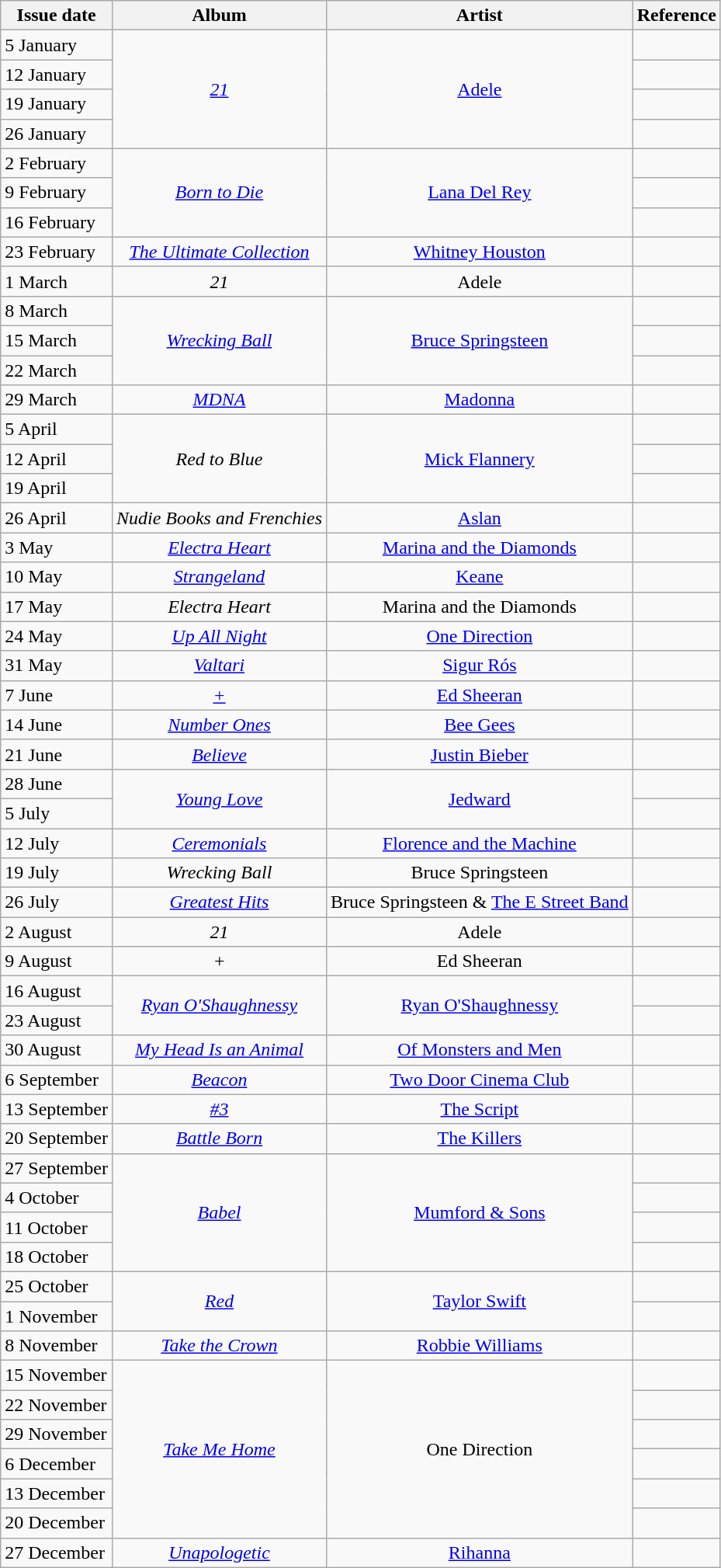<table class="wikitable">
<tr>
<th>Issue date</th>
<th>Album</th>
<th>Artist</th>
<th>Reference</th>
</tr>
<tr>
<td>5 January</td>
<td align="center" rowspan="4"><em><a href='#'>21</a></em></td>
<td align="center" rowspan="4"><a href='#'>Adele</a></td>
<td align="center"></td>
</tr>
<tr>
<td>12 January</td>
<td align="center"></td>
</tr>
<tr>
<td>19 January</td>
<td align="center"></td>
</tr>
<tr>
<td>26 January</td>
<td align="center"></td>
</tr>
<tr>
<td>2 February</td>
<td align="center" rowspan="3"><em><a href='#'>Born to Die</a></em></td>
<td align="center" rowspan="3"><a href='#'>Lana Del Rey</a></td>
<td align="center"></td>
</tr>
<tr>
<td>9 February</td>
<td align="center"></td>
</tr>
<tr>
<td>16 February</td>
<td align="center"></td>
</tr>
<tr>
<td>23 February</td>
<td align="center"><em><a href='#'>The Ultimate Collection</a></em></td>
<td align="center"><a href='#'>Whitney Houston</a></td>
<td align="center"></td>
</tr>
<tr>
<td>1 March</td>
<td align="center"><em>21</em></td>
<td align="center">Adele</td>
<td align="center"></td>
</tr>
<tr>
<td>8 March</td>
<td align="center" rowspan="3"><em><a href='#'>Wrecking Ball</a></em></td>
<td align="center" rowspan="3"><a href='#'>Bruce Springsteen</a></td>
<td align="center"></td>
</tr>
<tr>
<td>15 March</td>
<td align="center"></td>
</tr>
<tr>
<td>22 March</td>
<td align="center"></td>
</tr>
<tr>
<td>29 March</td>
<td align="center"><em><a href='#'>MDNA</a></em></td>
<td align="center"><a href='#'>Madonna</a></td>
<td align="center"></td>
</tr>
<tr>
<td>5 April</td>
<td align="center" rowspan="3"><em>Red to Blue</em></td>
<td align="center" rowspan="3"><a href='#'>Mick Flannery</a></td>
<td align="center"></td>
</tr>
<tr>
<td>12 April</td>
<td align="center"></td>
</tr>
<tr>
<td>19 April</td>
<td align="center"></td>
</tr>
<tr>
<td>26 April</td>
<td align="center"><em>Nudie Books and Frenchies</em></td>
<td align="center"><a href='#'>Aslan</a></td>
<td align="center"></td>
</tr>
<tr>
<td>3 May</td>
<td align="center"><em><a href='#'>Electra Heart</a></em></td>
<td align="center"><a href='#'>Marina and the Diamonds</a></td>
<td align="center"></td>
</tr>
<tr>
<td>10 May</td>
<td align="center"><em><a href='#'>Strangeland</a></em></td>
<td align="center"><a href='#'>Keane</a></td>
<td align="center"></td>
</tr>
<tr>
<td>17 May</td>
<td align="center"><em>Electra Heart</em></td>
<td align="center">Marina and the Diamonds</td>
<td align="center"></td>
</tr>
<tr>
<td>24 May</td>
<td align="center"><em><a href='#'>Up All Night</a></em></td>
<td align="center"><a href='#'>One Direction</a></td>
<td align="center"></td>
</tr>
<tr>
<td>31 May</td>
<td align="center"><em><a href='#'>Valtari</a></em></td>
<td align="center"><a href='#'>Sigur Rós</a></td>
<td align="center"></td>
</tr>
<tr>
<td>7 June</td>
<td align="center"><em><a href='#'>+</a></em></td>
<td align="center"><a href='#'>Ed Sheeran</a></td>
<td align="center"></td>
</tr>
<tr>
<td>14 June</td>
<td align="center"><em><a href='#'>Number Ones</a></em></td>
<td align="center"><a href='#'>Bee Gees</a></td>
<td align="center"></td>
</tr>
<tr>
<td>21 June</td>
<td align="center"><em><a href='#'>Believe</a></em></td>
<td align="center"><a href='#'>Justin Bieber</a></td>
<td align="center"></td>
</tr>
<tr>
<td>28 June</td>
<td align="center" rowspan="2"><em><a href='#'>Young Love</a></em></td>
<td align="center" rowspan="2"><a href='#'>Jedward</a></td>
<td align="center"></td>
</tr>
<tr>
<td>5 July</td>
<td align="center"></td>
</tr>
<tr>
<td>12 July</td>
<td align="center"><em><a href='#'>Ceremonials</a></em></td>
<td align="center"><a href='#'>Florence and the Machine</a></td>
<td align="center"></td>
</tr>
<tr>
<td>19 July</td>
<td align="center"><em>Wrecking Ball</em></td>
<td align="center">Bruce Springsteen</td>
<td align="center"></td>
</tr>
<tr>
<td>26 July</td>
<td align="center"><em><a href='#'>Greatest Hits</a></em></td>
<td align="center">Bruce Springsteen & <a href='#'>The E Street Band</a></td>
<td align="center"></td>
</tr>
<tr>
<td>2 August</td>
<td align="center"><em>21</em></td>
<td align="center">Adele</td>
<td align="center"></td>
</tr>
<tr>
<td>9 August</td>
<td align="center"><em>+</em></td>
<td align="center">Ed Sheeran</td>
<td align="center"></td>
</tr>
<tr>
<td>16 August</td>
<td align="center" rowspan="2"><em><a href='#'>Ryan O'Shaughnessy</a></em></td>
<td align="center" rowspan="2"><a href='#'>Ryan O'Shaughnessy</a></td>
<td align="center"></td>
</tr>
<tr>
<td>23 August</td>
<td align="center"></td>
</tr>
<tr>
<td>30 August</td>
<td align="center"><em><a href='#'>My Head Is an Animal</a></em></td>
<td align="center"><a href='#'>Of Monsters and Men</a></td>
<td align="center"></td>
</tr>
<tr>
<td>6 September</td>
<td align="center"><em><a href='#'>Beacon</a></em></td>
<td align="center"><a href='#'>Two Door Cinema Club</a></td>
<td align="center"></td>
</tr>
<tr>
<td>13 September</td>
<td align="center"><em><a href='#'>#3</a></em></td>
<td align="center"><a href='#'>The Script</a></td>
<td align="center"></td>
</tr>
<tr>
<td>20 September</td>
<td align="center"><em><a href='#'>Battle Born</a></em></td>
<td align="center"><a href='#'>The Killers</a></td>
<td align="center"></td>
</tr>
<tr>
<td>27 September</td>
<td align="center" rowspan="4"><em><a href='#'>Babel</a></em></td>
<td align="center" rowspan="4"><a href='#'>Mumford & Sons</a></td>
<td align="center"></td>
</tr>
<tr>
<td>4 October</td>
<td align="center"></td>
</tr>
<tr>
<td>11 October</td>
<td align="center"></td>
</tr>
<tr>
<td>18 October</td>
<td align="center"></td>
</tr>
<tr>
<td>25 October</td>
<td align="center" rowspan="2"><em><a href='#'>Red</a></em></td>
<td align="center" rowspan="2"><a href='#'>Taylor Swift</a></td>
<td align="center"></td>
</tr>
<tr>
<td>1 November</td>
<td align="center"></td>
</tr>
<tr>
<td>8 November</td>
<td align="center"><em><a href='#'>Take the Crown</a></em></td>
<td align="center"><a href='#'>Robbie Williams</a></td>
<td align="center"></td>
</tr>
<tr>
<td>15 November</td>
<td align="center" rowspan="6"><em><a href='#'>Take Me Home</a></em></td>
<td align="center" rowspan="6">One Direction</td>
<td align="center"></td>
</tr>
<tr>
<td>22 November</td>
<td align="center"></td>
</tr>
<tr>
<td>29 November</td>
<td align="center"></td>
</tr>
<tr>
<td>6 December</td>
<td align="center"></td>
</tr>
<tr>
<td>13 December</td>
<td align="center"></td>
</tr>
<tr>
<td>20 December</td>
<td align="center"></td>
</tr>
<tr>
<td>27 December</td>
<td align="center"><em><a href='#'>Unapologetic</a></em></td>
<td align="center"><a href='#'>Rihanna</a></td>
<td align="center"></td>
</tr>
</table>
